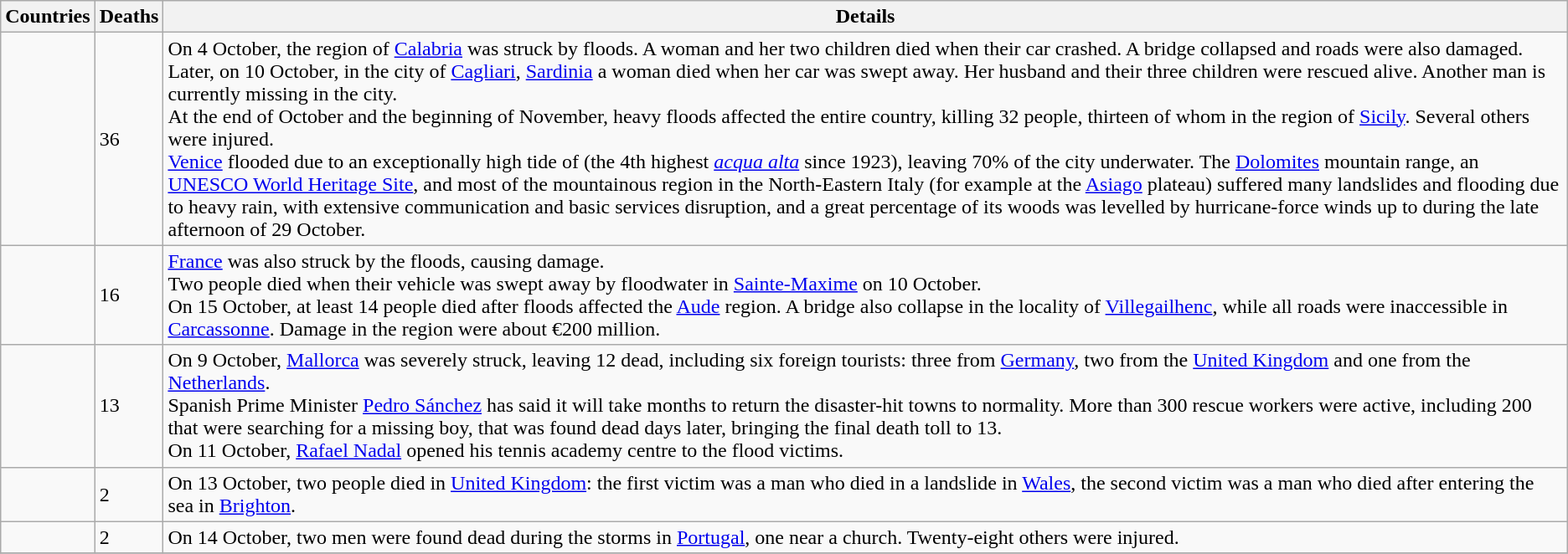<table class ="wikitable">
<tr>
<th>Countries</th>
<th>Deaths</th>
<th>Details</th>
</tr>
<tr>
<td></td>
<td>36</td>
<td>On 4 October, the region of <a href='#'>Calabria</a> was struck by floods. A woman and her two children died when their car crashed. A bridge collapsed and roads were also damaged.<br>Later, on 10 October, in the city of <a href='#'>Cagliari</a>, <a href='#'>Sardinia</a> a woman died when her car was swept away. Her husband and their three children were rescued alive. Another man is currently missing in the city.<br>At the end of October and the beginning of November, heavy floods affected the entire country, killing 32 people, thirteen of whom in the region of <a href='#'>Sicily</a>. Several others were injured.<br><a href='#'>Venice</a> flooded due to an exceptionally high tide of  (the 4th highest <em><a href='#'>acqua alta</a></em> since 1923), leaving 70% of the city underwater. The <a href='#'>Dolomites</a> mountain range, an <a href='#'>UNESCO World Heritage Site</a>, and most of the mountainous region in the North-Eastern Italy (for example at the <a href='#'>Asiago</a> plateau) suffered many landslides and flooding due to heavy rain, with extensive communication and basic services disruption, and a great percentage of its woods was levelled by hurricane-force winds up to  during the late afternoon of 29 October.</td>
</tr>
<tr>
<td></td>
<td>16</td>
<td><a href='#'>France</a> was also struck by the floods, causing damage.<br>Two people died when their vehicle was swept away by floodwater in <a href='#'>Sainte-Maxime</a> on 10 October.<br>On 15 October, at least 14 people died after floods affected the <a href='#'>Aude</a> region. A bridge also collapse in the locality of <a href='#'>Villegailhenc</a>, while all roads were inaccessible in <a href='#'>Carcassonne</a>. Damage in the region were about €200 million.</td>
</tr>
<tr>
<td></td>
<td>13</td>
<td>On 9 October, <a href='#'>Mallorca</a> was severely struck, leaving 12 dead, including six foreign tourists: three from <a href='#'>Germany</a>, two from the <a href='#'>United Kingdom</a> and one from the <a href='#'>Netherlands</a>.<br>Spanish Prime Minister <a href='#'>Pedro Sánchez</a> has said it will take months to return the disaster-hit towns to normality. More than 300 rescue workers were active, including 200 that were searching for a missing boy, that was found dead days later, bringing the final death toll to 13.<br>On 11 October, <a href='#'>Rafael Nadal</a> opened his tennis academy centre to the flood victims.</td>
</tr>
<tr>
<td></td>
<td>2</td>
<td>On 13 October, two people died in <a href='#'>United Kingdom</a>: the first victim was a man who died in a landslide in <a href='#'>Wales</a>, the second victim was a man who died after entering the sea in <a href='#'>Brighton</a>.</td>
</tr>
<tr>
<td></td>
<td>2</td>
<td>On 14 October, two men were found dead during the storms in <a href='#'>Portugal</a>, one near a church. Twenty-eight others were injured.</td>
</tr>
<tr>
</tr>
</table>
